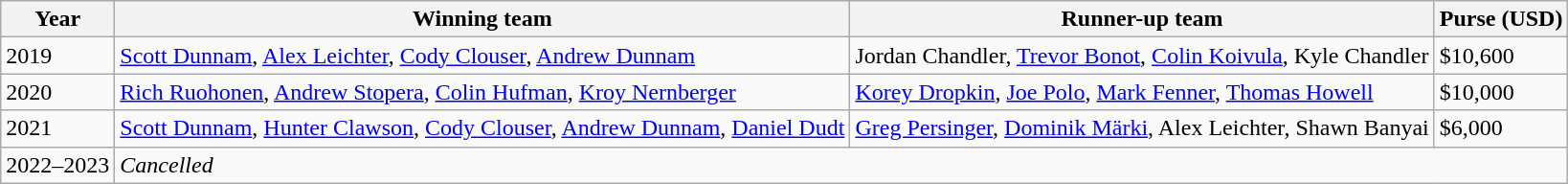<table class="wikitable">
<tr>
<th scope="col">Year</th>
<th scope="col">Winning team</th>
<th scope="col">Runner-up team</th>
<th scope="col">Purse (USD)</th>
</tr>
<tr>
<td>2019</td>
<td> <a href='#'>Scott Dunnam</a>, <a href='#'>Alex Leichter</a>, <a href='#'>Cody Clouser</a>, <a href='#'>Andrew Dunnam</a></td>
<td> Jordan Chandler, <a href='#'>Trevor Bonot</a>, <a href='#'>Colin Koivula</a>, Kyle Chandler</td>
<td>$10,600</td>
</tr>
<tr>
<td>2020</td>
<td> <a href='#'>Rich Ruohonen</a>, <a href='#'>Andrew Stopera</a>, <a href='#'>Colin Hufman</a>, <a href='#'>Kroy Nernberger</a></td>
<td> <a href='#'>Korey Dropkin</a>, <a href='#'>Joe Polo</a>, <a href='#'>Mark Fenner</a>, <a href='#'>Thomas Howell</a></td>
<td>$10,000</td>
</tr>
<tr>
<td>2021</td>
<td> <a href='#'>Scott Dunnam</a>, <a href='#'>Hunter Clawson</a>, <a href='#'>Cody Clouser</a>, <a href='#'>Andrew Dunnam</a>, <a href='#'>Daniel Dudt</a></td>
<td> <a href='#'>Greg Persinger</a>, <a href='#'>Dominik Märki</a>, Alex Leichter, Shawn Banyai</td>
<td>$6,000</td>
</tr>
<tr>
<td>2022–2023</td>
<td colspan="3"><em>Cancelled</em></td>
</tr>
</table>
